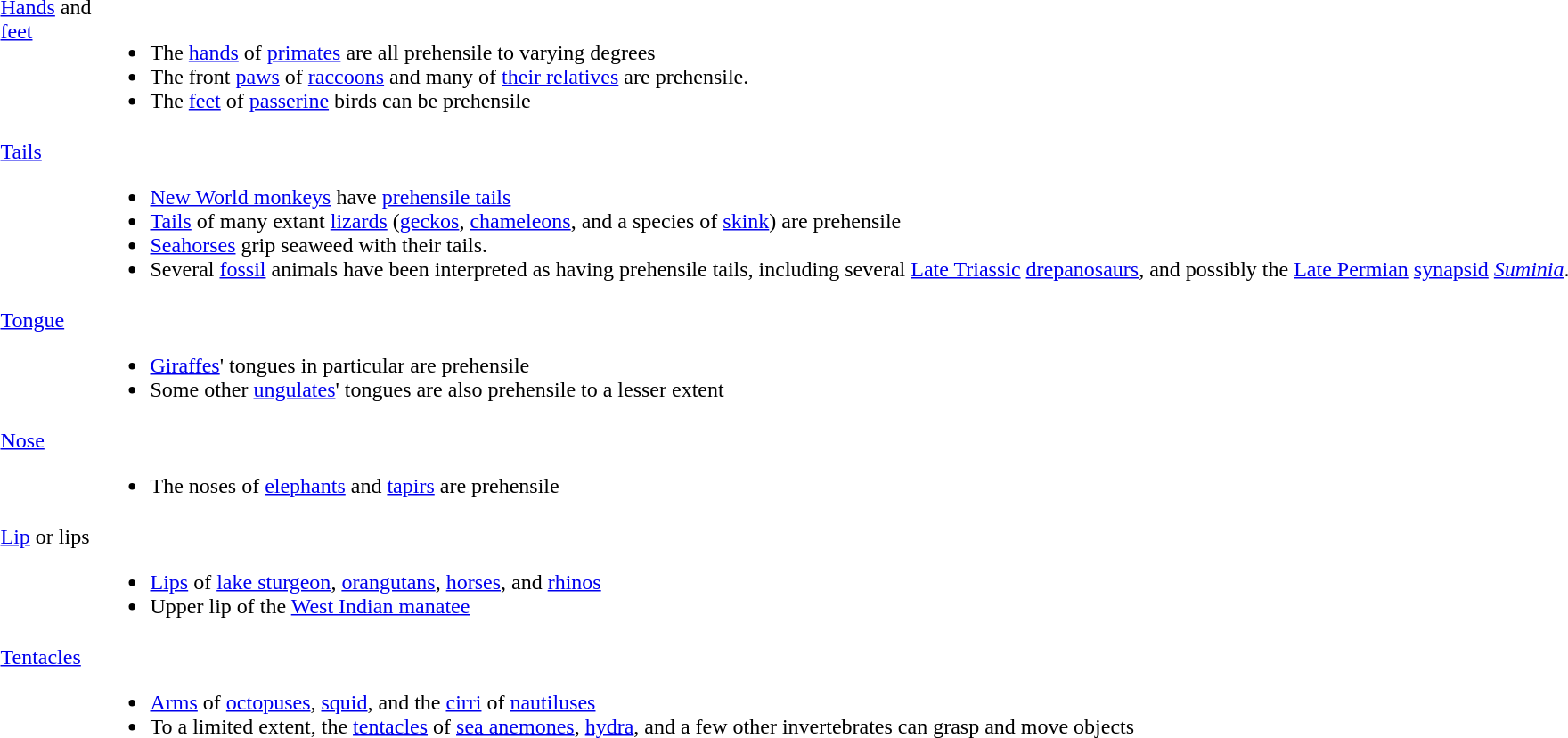<table>
<tr style="vertical-align: top;">
<td><a href='#'>Hands</a> and<br><a href='#'>feet</a></td>
<td colspan=2><br><ul><li>The <a href='#'>hands</a> of <a href='#'>primates</a> are all prehensile to varying degrees</li><li>The front <a href='#'>paws</a> of <a href='#'>raccoons</a> and many of <a href='#'>their relatives</a> are prehensile.</li><li>The <a href='#'>feet</a> of <a href='#'>passerine</a> birds can be prehensile</li></ul></td>
</tr>
<tr style="vertical-align: top;">
<td><a href='#'>Tails</a></td>
<td colspan=2><br><ul><li><a href='#'>New World monkeys</a> have <a href='#'>prehensile tails</a></li><li><a href='#'>Tails</a> of many extant <a href='#'>lizards</a> (<a href='#'>geckos</a>, <a href='#'>chameleons</a>, and a species of <a href='#'>skink</a>) are prehensile</li><li><a href='#'>Seahorses</a> grip seaweed with their tails.</li><li>Several <a href='#'>fossil</a> animals have been interpreted as having prehensile tails, including several <a href='#'>Late Triassic</a> <a href='#'>drepanosaurs</a>, and possibly the <a href='#'>Late Permian</a> <a href='#'>synapsid</a> <em><a href='#'>Suminia</a></em>.</li></ul></td>
</tr>
<tr style="vertical-align: top;">
<td><a href='#'>Tongue</a></td>
<td><br><ul><li><a href='#'>Giraffes</a>' tongues in particular are prehensile</li><li>Some other <a href='#'>ungulates</a>' tongues are also prehensile to a lesser extent</li></ul></td>
<td rowspan=3></td>
</tr>
<tr style="vertical-align: top;">
<td><a href='#'>Nose</a></td>
<td><br><ul><li>The noses of <a href='#'>elephants</a> and <a href='#'>tapirs</a> are prehensile</li></ul></td>
</tr>
<tr style="vertical-align: top;">
<td><a href='#'>Lip</a> or lips</td>
<td><br><ul><li><a href='#'>Lips</a> of <a href='#'>lake sturgeon</a>, <a href='#'>orangutans</a>, <a href='#'>horses</a>, and <a href='#'>rhinos</a></li><li>Upper lip of the <a href='#'>West Indian manatee</a></li></ul></td>
</tr>
<tr style="vertical-align: top;">
<td><a href='#'>Tentacles</a></td>
<td colspan=2><br><ul><li><a href='#'>Arms</a> of <a href='#'>octopuses</a>, <a href='#'>squid</a>, and the <a href='#'>cirri</a> of <a href='#'>nautiluses</a></li><li>To a limited extent, the <a href='#'>tentacles</a> of <a href='#'>sea anemones</a>, <a href='#'>hydra</a>, and a few other invertebrates can grasp and move objects</li></ul></td>
</tr>
</table>
